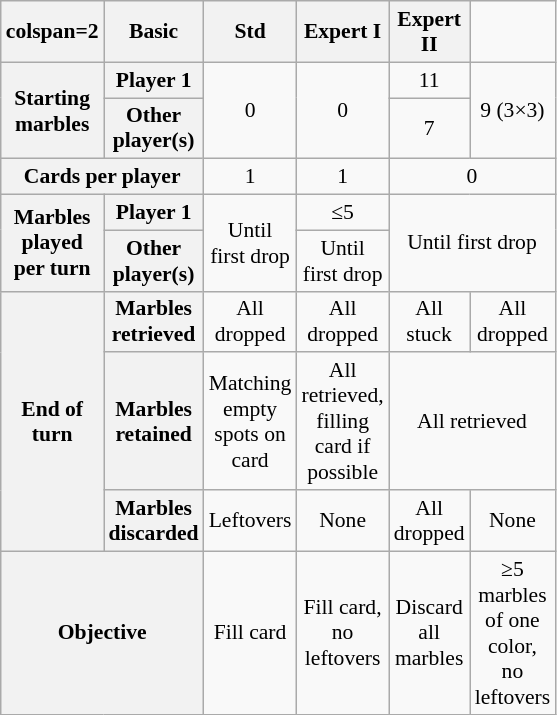<table class="wikitable floatright" style="font-size:90%;text-align:center;width:25em;">
<tr>
<th>colspan=2 </th>
<th>Basic</th>
<th>Std</th>
<th>Expert I</th>
<th>Expert II</th>
</tr>
<tr>
<th rowspan=2>Starting marbles</th>
<th>Player 1</th>
<td rowspan=2>0</td>
<td rowspan=2>0</td>
<td>11</td>
<td rowspan=2>9 (3×3)</td>
</tr>
<tr>
<th>Other player(s)</th>
<td>7</td>
</tr>
<tr>
<th colspan=2>Cards per player</th>
<td>1</td>
<td>1</td>
<td colspan=2>0</td>
</tr>
<tr>
<th rowspan=2>Marbles played per turn</th>
<th>Player 1</th>
<td rowspan=2>Until first drop</td>
<td>≤5</td>
<td rowspan=2 colspan=2>Until first drop</td>
</tr>
<tr>
<th>Other player(s)</th>
<td>Until first drop</td>
</tr>
<tr>
<th rowspan=3>End of turn</th>
<th>Marbles retrieved</th>
<td>All dropped</td>
<td>All dropped</td>
<td>All stuck</td>
<td>All dropped</td>
</tr>
<tr>
<th>Marbles retained</th>
<td>Matching empty spots on card</td>
<td>All retrieved, filling card if possible</td>
<td colspan=2>All retrieved</td>
</tr>
<tr>
<th>Marbles discarded</th>
<td>Leftovers</td>
<td>None</td>
<td>All dropped</td>
<td>None</td>
</tr>
<tr>
<th colspan=2>Objective</th>
<td>Fill card</td>
<td>Fill card, no leftovers</td>
<td>Discard all marbles</td>
<td>≥5 marbles of one color, no leftovers</td>
</tr>
</table>
